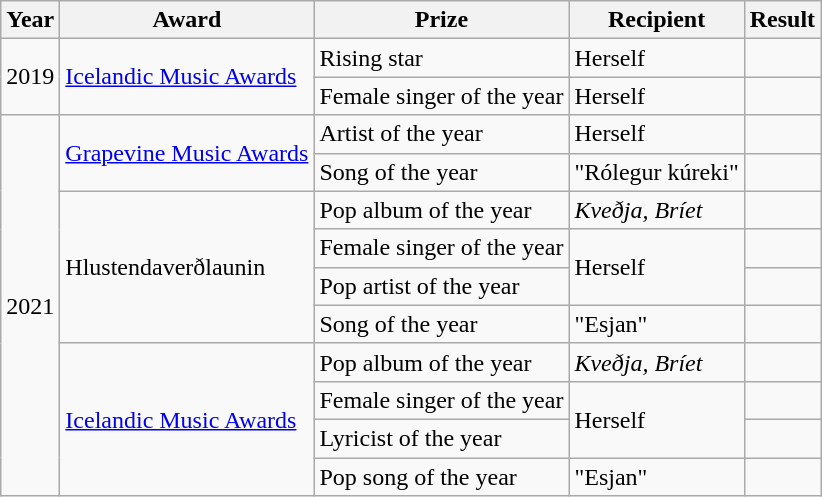<table class="wikitable">
<tr>
<th>Year</th>
<th>Award</th>
<th>Prize</th>
<th>Recipient</th>
<th>Result</th>
</tr>
<tr>
<td rowspan="2">2019</td>
<td rowspan="2"><a href='#'>Icelandic Music Awards</a></td>
<td>Rising star</td>
<td>Herself</td>
<td></td>
</tr>
<tr>
<td>Female singer of the year</td>
<td>Herself</td>
<td></td>
</tr>
<tr>
<td rowspan="10">2021</td>
<td rowspan="2"><a href='#'>Grapevine Music Awards</a></td>
<td>Artist of the year</td>
<td>Herself</td>
<td></td>
</tr>
<tr>
<td>Song of the year</td>
<td>"Rólegur kúreki"</td>
<td></td>
</tr>
<tr>
<td rowspan="4">Hlustendaverðlaunin</td>
<td>Pop album of the year</td>
<td><em>Kveðja, Bríet</em></td>
<td></td>
</tr>
<tr>
<td>Female singer of the year</td>
<td rowspan="2">Herself</td>
<td></td>
</tr>
<tr>
<td>Pop artist of the year</td>
<td></td>
</tr>
<tr>
<td>Song of the year</td>
<td>"Esjan"</td>
<td></td>
</tr>
<tr>
<td rowspan="4"><a href='#'>Icelandic Music Awards</a></td>
<td>Pop album of the year</td>
<td><em>Kveðja, Bríet</em></td>
<td></td>
</tr>
<tr>
<td>Female singer of the year</td>
<td rowspan="2">Herself</td>
<td></td>
</tr>
<tr>
<td>Lyricist of the year</td>
<td></td>
</tr>
<tr>
<td>Pop song of the year</td>
<td>"Esjan"</td>
<td></td>
</tr>
</table>
